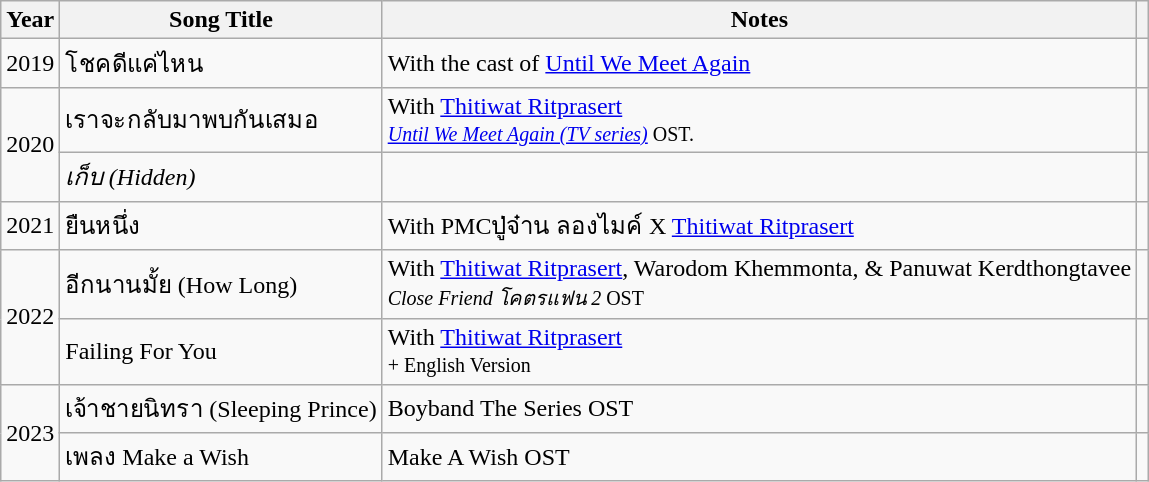<table class="wikitable">
<tr>
<th>Year</th>
<th>Song Title</th>
<th>Notes</th>
<th></th>
</tr>
<tr>
<td>2019</td>
<td>โชคดีแค่ไหน</td>
<td>With the cast of <a href='#'>Until We Meet Again</a></td>
<td></td>
</tr>
<tr>
<td rowspan="2">2020</td>
<td>เราจะกลับมาพบกันเสมอ</td>
<td>With <a href='#'>Thitiwat Ritprasert</a> <br><small><em><a href='#'>Until We Meet Again (TV series)</a></em> OST.</small></td>
<td style="text-align: center;"></td>
</tr>
<tr>
<td><em>เก็บ (Hidden)</em></td>
<td></td>
<td style="text-align: center;"></td>
</tr>
<tr>
<td rowspan="1">2021</td>
<td>ยืนหนึ่ง</td>
<td>With PMCปู่จ๋าน ลองไมค์ X <a href='#'>Thitiwat Ritprasert</a></td>
<td style="text-align: center;"></td>
</tr>
<tr>
<td rowspan="2">2022</td>
<td>อีกนานมั้ย (How Long)</td>
<td>With <a href='#'>Thitiwat Ritprasert</a>, Warodom Khemmonta, & Panuwat Kerdthongtavee<br><small><em>Close Friend โคตรแฟน 2</em> OST</small></td>
<td style="text-align: center;"></td>
</tr>
<tr>
<td>Failing For You</td>
<td>With <a href='#'>Thitiwat Ritprasert</a><br><small>+ English Version</small></td>
<td></td>
</tr>
<tr>
<td rowspan="2">2023</td>
<td>เจ้าชายนิทรา (Sleeping Prince)</td>
<td>Boyband The Series OST</td>
<td></td>
</tr>
<tr>
<td>เพลง Make a Wish</td>
<td>Make A Wish OST</td>
<td></td>
</tr>
</table>
